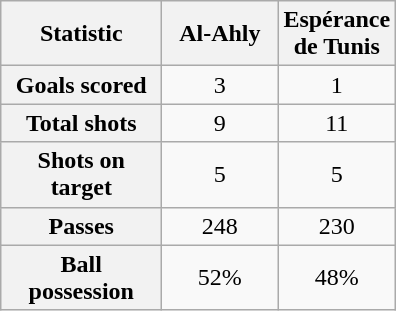<table class="wikitable plainrowheaders" style="text-align:center">
<tr>
<th scope="col" style="width:100px">Statistic</th>
<th scope="col" style="width:70px">Al-Ahly</th>
<th scope="col" style="width:70px">Espérance de Tunis</th>
</tr>
<tr>
<th scope=row>Goals scored</th>
<td>3</td>
<td>1</td>
</tr>
<tr>
<th scope=row>Total shots</th>
<td>9</td>
<td>11</td>
</tr>
<tr>
<th scope=row>Shots on target</th>
<td>5</td>
<td>5</td>
</tr>
<tr>
<th scope=row>Passes</th>
<td>248</td>
<td>230</td>
</tr>
<tr>
<th scope=row>Ball possession</th>
<td>52%</td>
<td>48%</td>
</tr>
</table>
